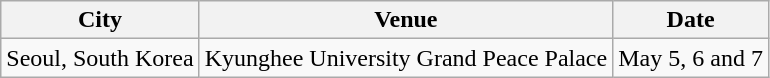<table class="wikitable">
<tr>
<th>City</th>
<th>Venue</th>
<th>Date</th>
</tr>
<tr>
<td>Seoul, South Korea</td>
<td>Kyunghee University Grand Peace Palace</td>
<td>May 5, 6 and 7</td>
</tr>
</table>
